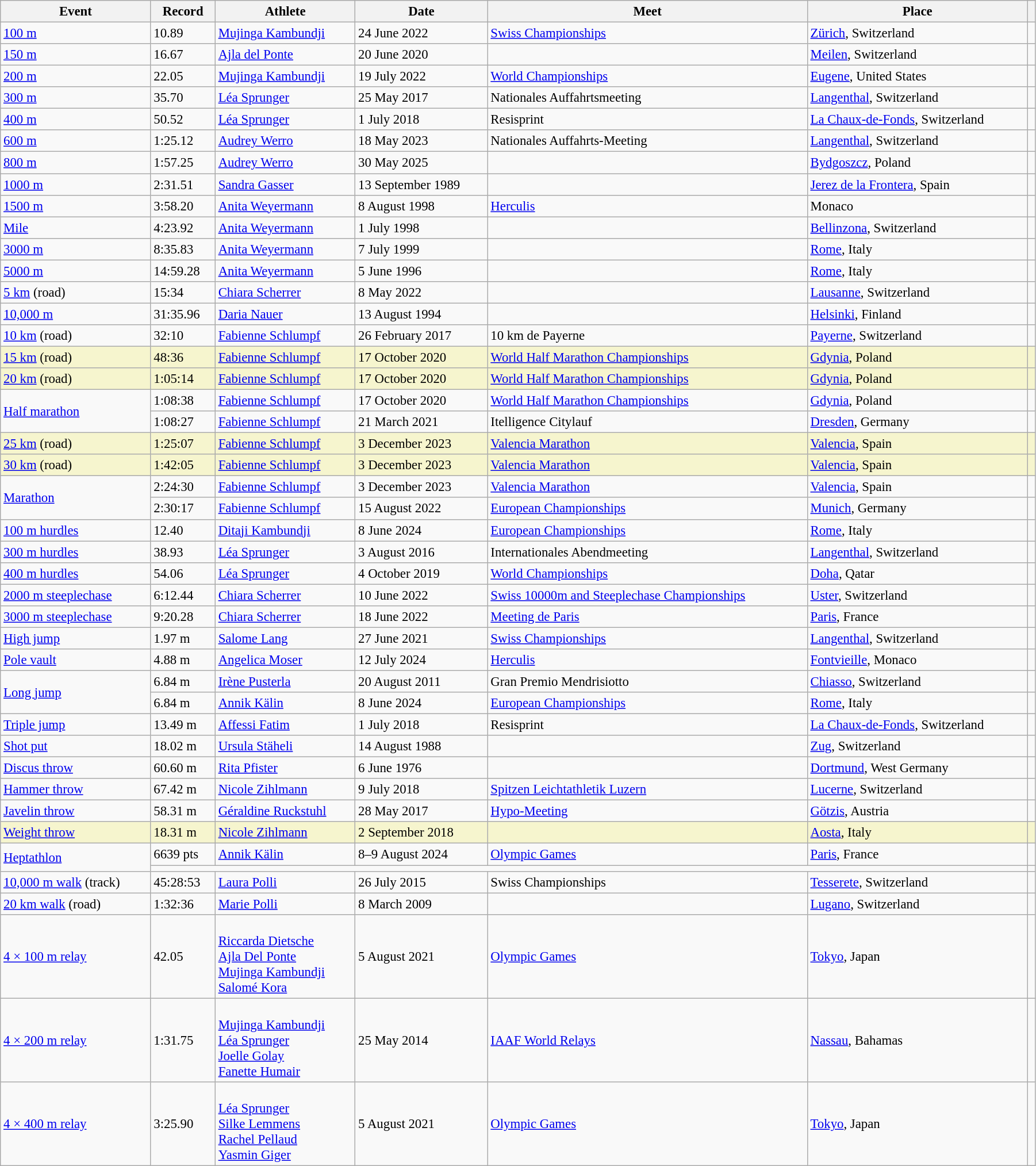<table class="wikitable" style="font-size:95%; width: 95%;">
<tr>
<th>Event</th>
<th>Record</th>
<th>Athlete</th>
<th>Date</th>
<th>Meet</th>
<th>Place</th>
<th></th>
</tr>
<tr>
<td><a href='#'>100 m</a></td>
<td>10.89 </td>
<td><a href='#'>Mujinga Kambundji</a></td>
<td>24 June 2022</td>
<td><a href='#'>Swiss Championships</a></td>
<td><a href='#'>Zürich</a>, Switzerland</td>
<td></td>
</tr>
<tr>
<td><a href='#'>150 m</a></td>
<td>16.67 </td>
<td><a href='#'>Ajla del Ponte</a></td>
<td>20 June 2020 </td>
<td></td>
<td><a href='#'>Meilen</a>, Switzerland</td>
<td></td>
</tr>
<tr>
<td><a href='#'>200 m</a></td>
<td>22.05 </td>
<td><a href='#'>Mujinga Kambundji</a></td>
<td>19 July 2022</td>
<td><a href='#'>World Championships</a></td>
<td><a href='#'>Eugene</a>, United States</td>
<td></td>
</tr>
<tr>
<td><a href='#'>300 m</a></td>
<td>35.70</td>
<td><a href='#'>Léa Sprunger</a></td>
<td>25 May 2017</td>
<td>Nationales Auffahrtsmeeting</td>
<td><a href='#'>Langenthal</a>, Switzerland</td>
<td></td>
</tr>
<tr>
<td><a href='#'>400 m</a></td>
<td>50.52</td>
<td><a href='#'>Léa Sprunger</a></td>
<td>1 July 2018</td>
<td>Resisprint</td>
<td><a href='#'>La Chaux-de-Fonds</a>, Switzerland</td>
<td></td>
</tr>
<tr>
<td><a href='#'>600 m</a></td>
<td>1:25.12</td>
<td><a href='#'>Audrey Werro</a></td>
<td>18 May 2023</td>
<td>Nationales Auffahrts-Meeting</td>
<td><a href='#'>Langenthal</a>, Switzerland</td>
<td></td>
</tr>
<tr>
<td><a href='#'>800 m</a></td>
<td>1:57.25</td>
<td><a href='#'>Audrey Werro</a></td>
<td>30 May 2025</td>
<td></td>
<td><a href='#'>Bydgoszcz</a>, Poland</td>
<td></td>
</tr>
<tr>
<td><a href='#'>1000 m</a></td>
<td>2:31.51</td>
<td><a href='#'>Sandra Gasser</a></td>
<td>13 September 1989</td>
<td></td>
<td><a href='#'>Jerez de la Frontera</a>, Spain</td>
<td></td>
</tr>
<tr>
<td><a href='#'>1500 m</a></td>
<td>3:58.20</td>
<td><a href='#'>Anita Weyermann</a></td>
<td>8 August 1998</td>
<td><a href='#'>Herculis</a></td>
<td>Monaco</td>
<td></td>
</tr>
<tr>
<td><a href='#'>Mile</a></td>
<td>4:23.92</td>
<td><a href='#'>Anita Weyermann</a></td>
<td>1 July 1998</td>
<td></td>
<td><a href='#'>Bellinzona</a>, Switzerland</td>
<td></td>
</tr>
<tr>
<td><a href='#'>3000 m</a></td>
<td>8:35.83</td>
<td><a href='#'>Anita Weyermann</a></td>
<td>7 July 1999</td>
<td></td>
<td><a href='#'>Rome</a>, Italy</td>
<td></td>
</tr>
<tr>
<td><a href='#'>5000 m</a></td>
<td>14:59.28</td>
<td><a href='#'>Anita Weyermann</a></td>
<td>5 June 1996</td>
<td></td>
<td><a href='#'>Rome</a>, Italy</td>
<td></td>
</tr>
<tr>
<td><a href='#'>5 km</a> (road)</td>
<td>15:34</td>
<td><a href='#'>Chiara Scherrer</a></td>
<td>8 May 2022</td>
<td></td>
<td><a href='#'>Lausanne</a>, Switzerland</td>
<td></td>
</tr>
<tr>
<td><a href='#'>10,000 m</a></td>
<td>31:35.96</td>
<td><a href='#'>Daria Nauer</a></td>
<td>13 August 1994</td>
<td></td>
<td><a href='#'>Helsinki</a>, Finland</td>
<td></td>
</tr>
<tr>
<td><a href='#'>10 km</a> (road)</td>
<td>32:10</td>
<td><a href='#'>Fabienne Schlumpf</a></td>
<td>26 February 2017</td>
<td>10 km de Payerne</td>
<td><a href='#'>Payerne</a>, Switzerland</td>
<td></td>
</tr>
<tr style="background:#f6F5CE;">
<td><a href='#'>15 km</a> (road)</td>
<td>48:36 </td>
<td><a href='#'>Fabienne Schlumpf</a></td>
<td>17 October 2020</td>
<td><a href='#'>World Half Marathon Championships</a></td>
<td><a href='#'>Gdynia</a>, Poland</td>
<td></td>
</tr>
<tr style="background:#f6F5CE;">
<td><a href='#'>20 km</a> (road)</td>
<td>1:05:14 </td>
<td><a href='#'>Fabienne Schlumpf</a></td>
<td>17 October 2020</td>
<td><a href='#'>World Half Marathon Championships</a></td>
<td><a href='#'>Gdynia</a>, Poland</td>
<td></td>
</tr>
<tr>
<td rowspan=2><a href='#'>Half marathon</a></td>
<td>1:08:38 </td>
<td><a href='#'>Fabienne Schlumpf</a></td>
<td>17 October 2020</td>
<td><a href='#'>World Half Marathon Championships</a></td>
<td><a href='#'>Gdynia</a>, Poland</td>
<td></td>
</tr>
<tr>
<td>1:08:27 </td>
<td><a href='#'>Fabienne Schlumpf</a></td>
<td>21 March 2021</td>
<td>Itelligence Citylauf</td>
<td><a href='#'>Dresden</a>, Germany</td>
<td></td>
</tr>
<tr style="background:#f6F5CE;">
<td><a href='#'>25 km</a> (road)</td>
<td>1:25:07</td>
<td><a href='#'>Fabienne Schlumpf</a></td>
<td>3 December 2023</td>
<td><a href='#'>Valencia Marathon</a></td>
<td><a href='#'>Valencia</a>, Spain</td>
<td></td>
</tr>
<tr style="background:#f6F5CE;">
<td><a href='#'>30 km</a> (road)</td>
<td>1:42:05</td>
<td><a href='#'>Fabienne Schlumpf</a></td>
<td>3 December 2023</td>
<td><a href='#'>Valencia Marathon</a></td>
<td><a href='#'>Valencia</a>, Spain</td>
<td></td>
</tr>
<tr>
<td rowspan=2><a href='#'>Marathon</a></td>
<td>2:24:30 </td>
<td><a href='#'>Fabienne Schlumpf</a></td>
<td>3 December 2023</td>
<td><a href='#'>Valencia Marathon</a></td>
<td><a href='#'>Valencia</a>, Spain</td>
<td></td>
</tr>
<tr>
<td>2:30:17 </td>
<td><a href='#'>Fabienne Schlumpf</a></td>
<td>15 August 2022</td>
<td><a href='#'>European Championships</a></td>
<td><a href='#'>Munich</a>, Germany</td>
<td></td>
</tr>
<tr>
<td><a href='#'>100 m hurdles</a></td>
<td>12.40 </td>
<td><a href='#'>Ditaji Kambundji</a></td>
<td>8 June 2024</td>
<td><a href='#'>European Championships</a></td>
<td><a href='#'>Rome</a>, Italy</td>
<td></td>
</tr>
<tr>
<td><a href='#'>300 m hurdles</a></td>
<td>38.93</td>
<td><a href='#'>Léa Sprunger</a></td>
<td>3 August 2016</td>
<td>Internationales Abendmeeting</td>
<td><a href='#'>Langenthal</a>, Switzerland</td>
<td></td>
</tr>
<tr>
<td><a href='#'>400 m hurdles</a></td>
<td>54.06</td>
<td><a href='#'>Léa Sprunger</a></td>
<td>4 October 2019</td>
<td><a href='#'>World Championships</a></td>
<td><a href='#'>Doha</a>, Qatar</td>
<td></td>
</tr>
<tr>
<td><a href='#'>2000 m steeplechase</a></td>
<td>6:12.44</td>
<td><a href='#'>Chiara Scherrer</a></td>
<td>10 June 2022</td>
<td><a href='#'>Swiss 10000m and Steeplechase Championships</a></td>
<td><a href='#'>Uster</a>, Switzerland</td>
<td></td>
</tr>
<tr>
<td><a href='#'>3000 m steeplechase</a></td>
<td>9:20.28</td>
<td><a href='#'>Chiara Scherrer</a></td>
<td>18 June 2022</td>
<td><a href='#'>Meeting de Paris</a></td>
<td><a href='#'>Paris</a>, France</td>
<td></td>
</tr>
<tr>
<td><a href='#'>High jump</a></td>
<td>1.97 m</td>
<td><a href='#'>Salome Lang</a></td>
<td>27 June 2021</td>
<td><a href='#'>Swiss Championships</a></td>
<td><a href='#'>Langenthal</a>, Switzerland</td>
<td></td>
</tr>
<tr>
<td><a href='#'>Pole vault</a></td>
<td>4.88 m</td>
<td><a href='#'>Angelica Moser</a></td>
<td>12 July 2024</td>
<td><a href='#'>Herculis</a></td>
<td><a href='#'>Fontvieille</a>, Monaco</td>
<td></td>
</tr>
<tr>
<td rowspan=2><a href='#'>Long jump</a></td>
<td>6.84 m </td>
<td><a href='#'>Irène Pusterla</a></td>
<td>20 August 2011</td>
<td>Gran Premio Mendrisiotto</td>
<td><a href='#'>Chiasso</a>, Switzerland</td>
<td></td>
</tr>
<tr>
<td>6.84 m </td>
<td><a href='#'>Annik Kälin</a></td>
<td>8 June 2024</td>
<td><a href='#'>European Championships</a></td>
<td><a href='#'>Rome</a>, Italy</td>
<td></td>
</tr>
<tr>
<td><a href='#'>Triple jump</a></td>
<td>13.49 m </td>
<td><a href='#'>Affessi Fatim</a></td>
<td>1 July 2018 </td>
<td>Resisprint</td>
<td><a href='#'>La Chaux-de-Fonds</a>, Switzerland</td>
<td></td>
</tr>
<tr>
<td><a href='#'>Shot put</a></td>
<td>18.02 m</td>
<td><a href='#'>Ursula Stäheli</a></td>
<td>14 August 1988</td>
<td></td>
<td><a href='#'>Zug</a>, Switzerland</td>
<td></td>
</tr>
<tr>
<td><a href='#'>Discus throw</a></td>
<td>60.60 m</td>
<td><a href='#'>Rita Pfister</a></td>
<td>6 June 1976</td>
<td></td>
<td><a href='#'>Dortmund</a>, West Germany</td>
<td></td>
</tr>
<tr>
<td><a href='#'>Hammer throw</a></td>
<td>67.42 m</td>
<td><a href='#'>Nicole Zihlmann</a></td>
<td>9 July 2018</td>
<td><a href='#'>Spitzen Leichtathletik Luzern</a></td>
<td><a href='#'>Lucerne</a>, Switzerland</td>
<td></td>
</tr>
<tr>
<td><a href='#'>Javelin throw</a></td>
<td>58.31 m</td>
<td><a href='#'>Géraldine Ruckstuhl</a></td>
<td>28 May 2017</td>
<td><a href='#'>Hypo-Meeting</a></td>
<td><a href='#'>Götzis</a>, Austria</td>
<td></td>
</tr>
<tr style="background:#f6F5CE;">
<td><a href='#'>Weight throw</a></td>
<td>18.31 m</td>
<td><a href='#'>Nicole Zihlmann</a></td>
<td>2 September 2018</td>
<td></td>
<td><a href='#'>Aosta</a>, Italy</td>
<td></td>
</tr>
<tr>
<td rowspan=2><a href='#'>Heptathlon</a></td>
<td>6639 pts</td>
<td><a href='#'>Annik Kälin</a></td>
<td>8–9 August 2024</td>
<td><a href='#'>Olympic Games</a></td>
<td><a href='#'>Paris</a>, France</td>
<td></td>
</tr>
<tr>
<td colspan=5></td>
<td></td>
</tr>
<tr>
<td><a href='#'>10,000 m walk</a> (track)</td>
<td>45:28:53</td>
<td><a href='#'>Laura Polli</a></td>
<td>26 July 2015</td>
<td>Swiss Championships</td>
<td><a href='#'>Tesserete</a>, Switzerland</td>
<td></td>
</tr>
<tr>
<td><a href='#'>20 km walk</a> (road)</td>
<td>1:32:36</td>
<td><a href='#'>Marie Polli</a></td>
<td>8 March 2009</td>
<td></td>
<td><a href='#'>Lugano</a>, Switzerland</td>
<td></td>
</tr>
<tr>
<td><a href='#'>4 × 100 m relay</a></td>
<td>42.05</td>
<td><br><a href='#'>Riccarda Dietsche</a><br><a href='#'>Ajla Del Ponte</a><br><a href='#'>Mujinga Kambundji</a><br><a href='#'>Salomé Kora</a></td>
<td>5 August 2021</td>
<td><a href='#'>Olympic Games</a></td>
<td><a href='#'>Tokyo</a>, Japan</td>
<td></td>
</tr>
<tr>
<td><a href='#'>4 × 200 m relay</a></td>
<td>1:31.75</td>
<td><br><a href='#'>Mujinga Kambundji</a><br><a href='#'>Léa Sprunger</a><br><a href='#'>Joelle Golay</a><br><a href='#'>Fanette Humair</a></td>
<td>25 May 2014</td>
<td><a href='#'>IAAF World Relays</a></td>
<td><a href='#'>Nassau</a>, Bahamas</td>
<td></td>
</tr>
<tr>
<td><a href='#'>4 × 400 m relay</a></td>
<td>3:25.90</td>
<td><br><a href='#'>Léa Sprunger</a><br><a href='#'>Silke Lemmens</a><br><a href='#'>Rachel Pellaud</a><br><a href='#'>Yasmin Giger</a></td>
<td>5 August 2021 </td>
<td><a href='#'>Olympic Games</a></td>
<td><a href='#'>Tokyo</a>, Japan</td>
<td></td>
</tr>
</table>
